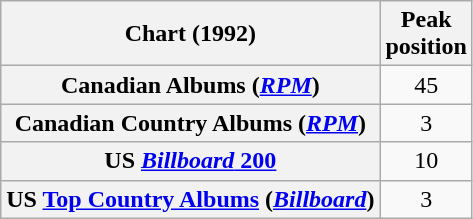<table class="wikitable sortable plainrowheaders" style="text-align:center">
<tr>
<th scope="col">Chart (1992)</th>
<th scope="col">Peak<br> position</th>
</tr>
<tr>
<th scope="row">Canadian Albums (<em><a href='#'>RPM</a></em>)</th>
<td>45</td>
</tr>
<tr>
<th scope="row">Canadian Country Albums (<em><a href='#'>RPM</a></em>)</th>
<td>3</td>
</tr>
<tr>
<th scope="row">US <a href='#'><em>Billboard</em> 200</a></th>
<td>10</td>
</tr>
<tr>
<th scope="row">US <a href='#'>Top Country Albums</a> (<em><a href='#'>Billboard</a></em>)</th>
<td>3</td>
</tr>
</table>
